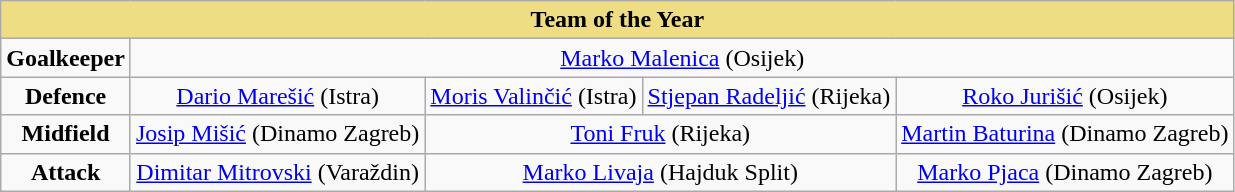<table class="wikitable" style="text-align:center">
<tr>
<th style="background-color: #eedd82"     colspan="5">Team of the Year</th>
</tr>
<tr>
<td><strong>Goalkeeper</strong></td>
<td colspan="4"> <a href='#'>Marko Malenica</a> (Osijek)</td>
</tr>
<tr>
<td><strong>Defence</strong></td>
<td> <a href='#'>Dario Marešić</a> (Istra)</td>
<td> <a href='#'>Moris Valinčić</a> (Istra)</td>
<td> <a href='#'>Stjepan Radeljić</a> (Rijeka)</td>
<td> <a href='#'>Roko Jurišić</a> (Osijek)</td>
</tr>
<tr>
<td><strong>Midfield</strong></td>
<td colspan="1"> <a href='#'>Josip Mišić</a> (Dinamo Zagreb)</td>
<td colspan="2"> <a href='#'>Toni Fruk</a> (Rijeka)</td>
<td colspan="1"> <a href='#'>Martin Baturina</a> (Dinamo Zagreb)</td>
</tr>
<tr>
<td><strong>Attack</strong></td>
<td colspan="1"> <a href='#'>Dimitar Mitrovski</a> (Varaždin)</td>
<td colspan="2"> <a href='#'>Marko Livaja</a> (Hajduk Split)</td>
<td colspan="1"> <a href='#'>Marko Pjaca</a> (Dinamo Zagreb)</td>
</tr>
</table>
